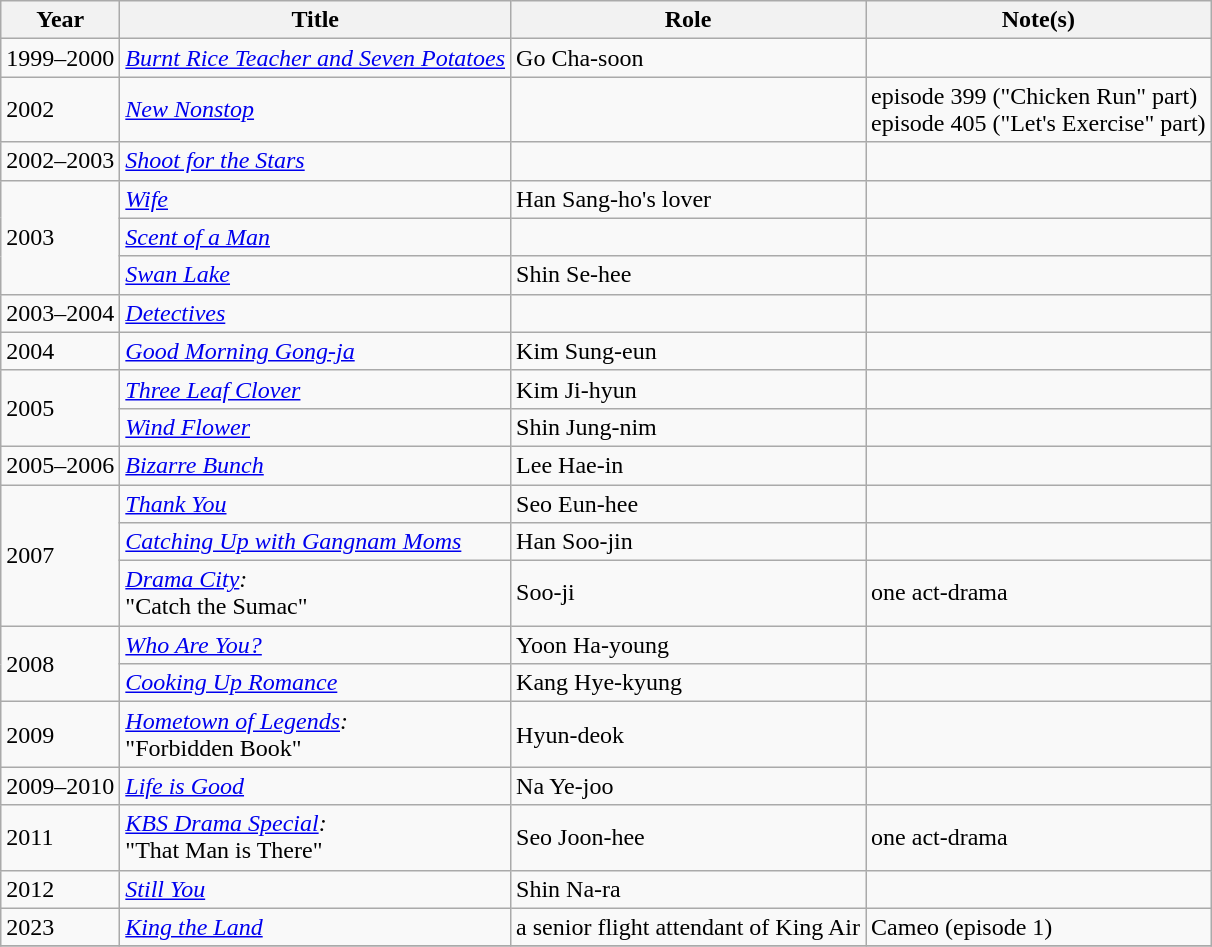<table class="wikitable">
<tr>
<th>Year</th>
<th>Title</th>
<th>Role</th>
<th>Note(s)</th>
</tr>
<tr>
<td>1999–2000</td>
<td><em><a href='#'>Burnt Rice Teacher and Seven Potatoes</a></em></td>
<td>Go Cha-soon</td>
<td></td>
</tr>
<tr>
<td>2002</td>
<td><em><a href='#'>New Nonstop</a></em></td>
<td></td>
<td>episode 399 ("Chicken Run" part)<br>episode 405 ("Let's Exercise" part)</td>
</tr>
<tr>
<td>2002–2003</td>
<td><em><a href='#'>Shoot for the Stars</a></em></td>
<td></td>
<td></td>
</tr>
<tr>
<td rowspan=3>2003</td>
<td><em><a href='#'>Wife</a></em></td>
<td>Han Sang-ho's lover</td>
<td></td>
</tr>
<tr>
<td><em><a href='#'>Scent of a Man</a></em></td>
<td></td>
<td></td>
</tr>
<tr>
<td><em><a href='#'>Swan Lake</a></em></td>
<td>Shin Se-hee</td>
<td></td>
</tr>
<tr>
<td>2003–2004</td>
<td><em><a href='#'>Detectives</a></em></td>
<td></td>
<td></td>
</tr>
<tr>
<td>2004</td>
<td><em><a href='#'>Good Morning Gong-ja</a></em></td>
<td>Kim Sung-eun</td>
<td></td>
</tr>
<tr>
<td rowspan=2>2005</td>
<td><em><a href='#'>Three Leaf Clover</a></em></td>
<td>Kim Ji-hyun</td>
<td></td>
</tr>
<tr>
<td><em><a href='#'>Wind Flower</a></em></td>
<td>Shin Jung-nim</td>
<td></td>
</tr>
<tr>
<td>2005–2006</td>
<td><em><a href='#'>Bizarre Bunch</a></em></td>
<td>Lee Hae-in</td>
<td></td>
</tr>
<tr>
<td rowspan=3>2007</td>
<td><em><a href='#'>Thank You</a></em></td>
<td>Seo Eun-hee</td>
<td></td>
</tr>
<tr>
<td><em><a href='#'>Catching Up with Gangnam Moms</a></em></td>
<td>Han Soo-jin</td>
<td></td>
</tr>
<tr>
<td><em><a href='#'>Drama City</a>:</em><br>"Catch the Sumac"</td>
<td>Soo-ji</td>
<td>one act-drama</td>
</tr>
<tr>
<td rowspan=2>2008</td>
<td><em><a href='#'>Who Are You?</a></em></td>
<td>Yoon Ha-young</td>
<td></td>
</tr>
<tr>
<td><em><a href='#'>Cooking Up Romance</a></em></td>
<td>Kang Hye-kyung</td>
<td></td>
</tr>
<tr>
<td>2009</td>
<td><em><a href='#'>Hometown of Legends</a>:</em><br>"Forbidden Book"</td>
<td>Hyun-deok</td>
<td></td>
</tr>
<tr>
<td>2009–2010</td>
<td><em><a href='#'>Life is Good</a></em></td>
<td>Na Ye-joo</td>
<td></td>
</tr>
<tr>
<td>2011</td>
<td><em><a href='#'>KBS Drama Special</a>:</em><br>"That Man is There"</td>
<td>Seo Joon-hee</td>
<td>one act-drama</td>
</tr>
<tr>
<td>2012</td>
<td><em><a href='#'>Still You</a></em></td>
<td>Shin Na-ra</td>
<td></td>
</tr>
<tr>
<td>2023</td>
<td><em><a href='#'>King the Land</a></em></td>
<td>a senior flight attendant of King Air</td>
<td>Cameo (episode 1)</td>
</tr>
<tr>
</tr>
</table>
